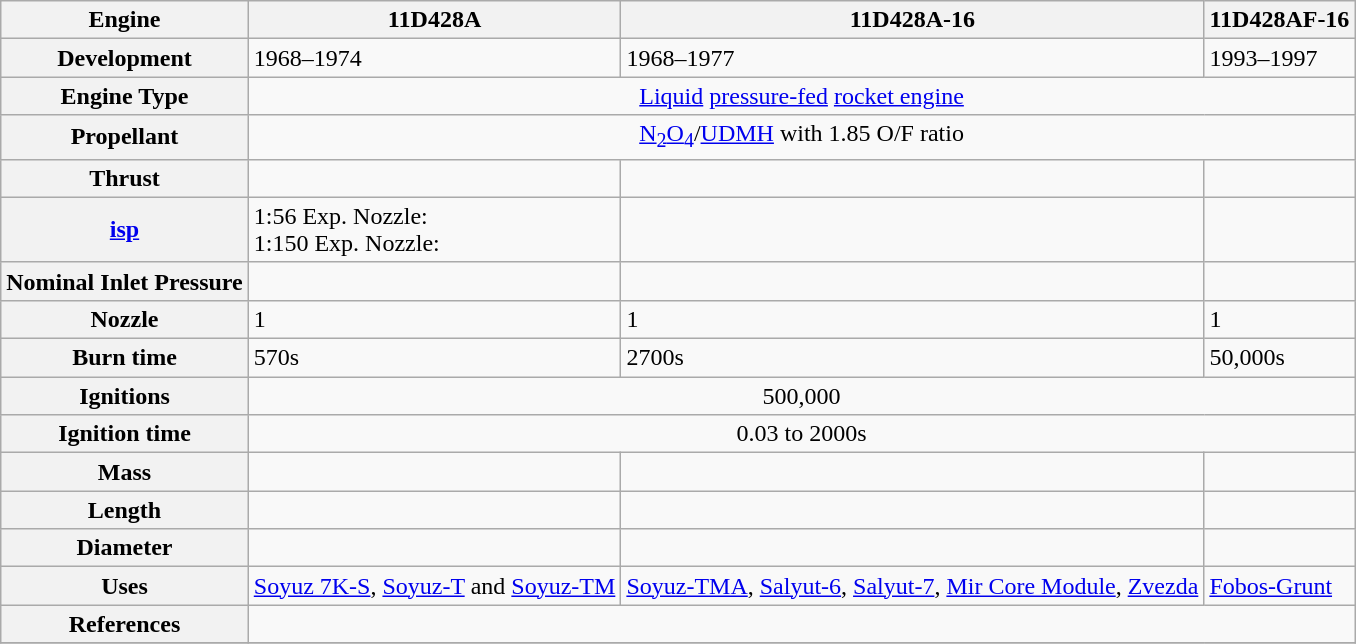<table class="wikitable mw-collapsible">
<tr>
<th>Engine</th>
<th>11D428A</th>
<th>11D428A-16</th>
<th>11D428AF-16</th>
</tr>
<tr>
<th>Development</th>
<td>1968–1974</td>
<td>1968–1977</td>
<td>1993–1997</td>
</tr>
<tr>
<th>Engine Type</th>
<td colspan="3" style="text-align: center;"><a href='#'>Liquid</a> <a href='#'>pressure-fed</a> <a href='#'>rocket engine</a></td>
</tr>
<tr>
<th>Propellant</th>
<td colspan="3" style="text-align: center;"><a href='#'>N<sub>2</sub>O<sub>4</sub></a>/<a href='#'>UDMH</a> with 1.85 O/F ratio</td>
</tr>
<tr>
<th>Thrust</th>
<td></td>
<td></td>
<td></td>
</tr>
<tr>
<th><a href='#'>isp</a></th>
<td>1:56 Exp. Nozzle:<br>1:150 Exp. Nozzle:</td>
<td></td>
<td></td>
</tr>
<tr>
<th>Nominal Inlet Pressure</th>
<td></td>
<td></td>
<td></td>
</tr>
<tr>
<th>Nozzle</th>
<td>1</td>
<td>1</td>
<td>1</td>
</tr>
<tr>
<th>Burn time</th>
<td>570s</td>
<td>2700s</td>
<td>50,000s</td>
</tr>
<tr>
<th>Ignitions</th>
<td colspan="3" style="text-align: center;">500,000</td>
</tr>
<tr>
<th>Ignition time</th>
<td colspan="3" style="text-align: center;">0.03 to 2000s</td>
</tr>
<tr>
<th>Mass</th>
<td></td>
<td></td>
<td></td>
</tr>
<tr>
<th>Length</th>
<td></td>
<td></td>
<td></td>
</tr>
<tr>
<th>Diameter</th>
<td></td>
<td></td>
<td></td>
</tr>
<tr>
<th>Uses</th>
<td><a href='#'>Soyuz 7K-S</a>, <a href='#'>Soyuz-T</a> and <a href='#'>Soyuz-TM</a></td>
<td><a href='#'>Soyuz-TMA</a>, <a href='#'>Salyut-6</a>, <a href='#'>Salyut-7</a>, <a href='#'>Mir Core Module</a>, <a href='#'>Zvezda</a></td>
<td><a href='#'>Fobos-Grunt</a></td>
</tr>
<tr>
<th>References</th>
<td colspan="3" style="text-align: left;"></td>
</tr>
<tr>
</tr>
</table>
